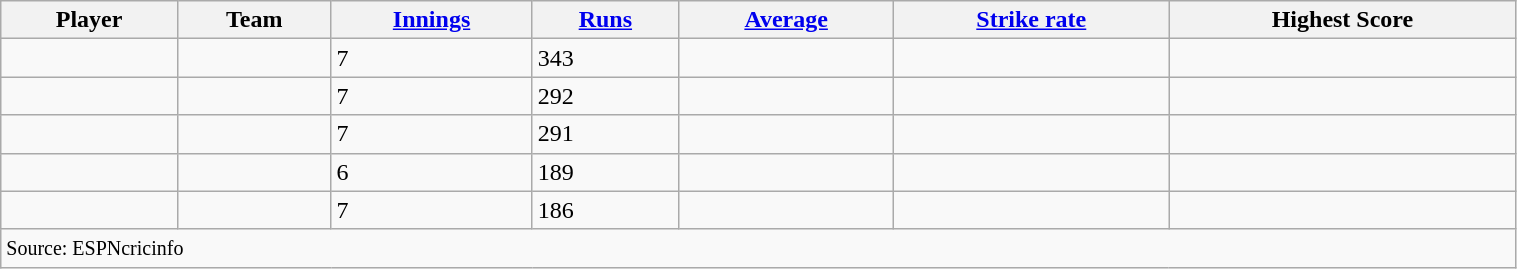<table class="wikitable sortable" style="width:80%;">
<tr>
<th>Player</th>
<th>Team</th>
<th><a href='#'>Innings</a></th>
<th><a href='#'>Runs</a></th>
<th><a href='#'>Average</a></th>
<th><a href='#'>Strike rate</a></th>
<th>Highest Score</th>
</tr>
<tr>
<td></td>
<td></td>
<td>7</td>
<td>343</td>
<td></td>
<td></td>
<td></td>
</tr>
<tr>
<td></td>
<td></td>
<td>7</td>
<td>292</td>
<td></td>
<td></td>
<td></td>
</tr>
<tr>
<td></td>
<td></td>
<td>7</td>
<td>291</td>
<td></td>
<td></td>
<td></td>
</tr>
<tr>
<td></td>
<td></td>
<td>6</td>
<td>189</td>
<td></td>
<td></td>
<td></td>
</tr>
<tr>
<td></td>
<td></td>
<td>7</td>
<td>186</td>
<td></td>
<td></td>
<td></td>
</tr>
<tr class="unsortable">
<td colspan="8"><small> Source: ESPNcricinfo</small></td>
</tr>
</table>
